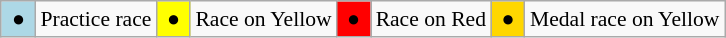<table class="wikitable" style="margin:0.5em auto; font-size:90%;position:relative;">
<tr>
<td bgcolor=LightBlue align=center> ● </td>
<td>Practice race</td>
<td bgcolor=Yellow align=center> ● </td>
<td>Race on Yellow</td>
<td bgcolor=Red align=center> ● </td>
<td>Race on Red</td>
<td bgcolor=Gold align=center> ● </td>
<td>Medal race on Yellow</td>
</tr>
</table>
